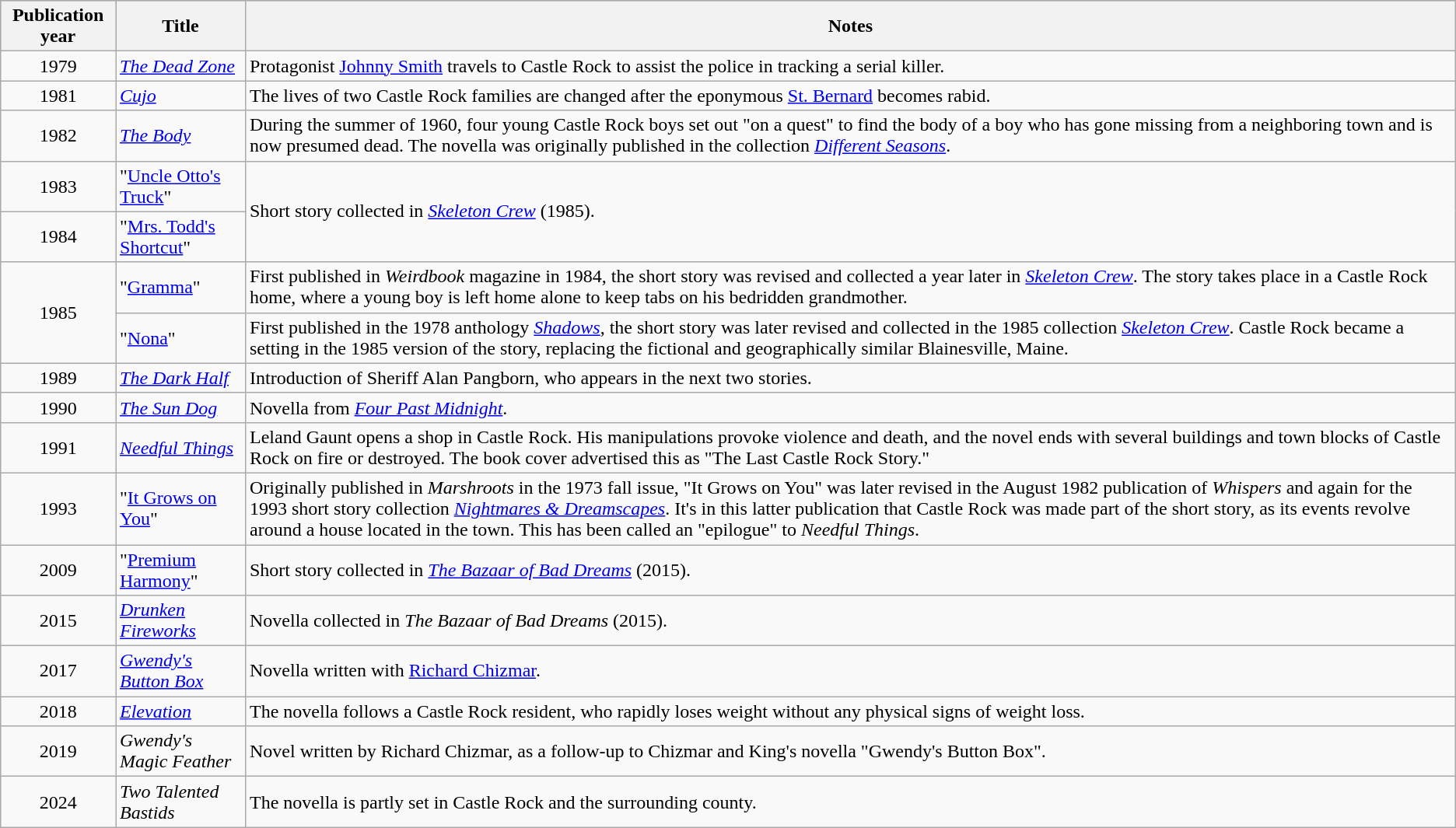<table class="wikitable">
<tr style="background:#b0c4de; text-align:center;">
<th>Publication year</th>
<th>Title</th>
<th>Notes</th>
</tr>
<tr>
<td style="text-align:center;">1979</td>
<td><em><a href='#'>The Dead Zone</a></em></td>
<td>Protagonist <a href='#'>Johnny Smith</a> travels to Castle Rock to assist the police in tracking a serial killer.</td>
</tr>
<tr>
<td style="text-align:center;">1981</td>
<td><em><a href='#'>Cujo</a></em></td>
<td>The lives of two Castle Rock families are changed after the eponymous <a href='#'>St. Bernard</a> becomes rabid.</td>
</tr>
<tr>
<td style="text-align:center;">1982</td>
<td><em><a href='#'>The Body</a></em></td>
<td>During the summer of 1960, four young Castle Rock boys set out "on a quest" to find the body of a boy who has gone missing from a neighboring town and is now presumed dead. The novella was originally published in the collection <em><a href='#'>Different Seasons</a></em>.</td>
</tr>
<tr>
<td style="text-align:center;">1983</td>
<td>"<a href='#'>Uncle Otto's Truck</a>"</td>
<td rowspan=2>Short story collected in <em><a href='#'>Skeleton Crew</a></em> (1985).</td>
</tr>
<tr>
<td style="text-align:center;">1984</td>
<td>"<a href='#'>Mrs. Todd's Shortcut</a>"</td>
</tr>
<tr>
<td style="text-align:center;" rowspan=2>1985</td>
<td>"<a href='#'>Gramma</a>"</td>
<td>First published in <em>Weirdbook</em> magazine in 1984, the short story was revised and collected a year later in <em><a href='#'>Skeleton Crew</a></em>. The story takes place in a Castle Rock home, where a young boy is left home alone to keep tabs on his bedridden grandmother.</td>
</tr>
<tr>
<td>"<a href='#'>Nona</a>"</td>
<td>First published in the 1978 anthology <em><a href='#'>Shadows</a></em>, the short story was later revised and collected in the 1985 collection <em><a href='#'>Skeleton Crew</a></em>. Castle Rock became a setting in the 1985 version of the story, replacing the fictional and geographically similar Blainesville, Maine.</td>
</tr>
<tr>
<td style="text-align:center;">1989</td>
<td><em><a href='#'>The Dark Half</a></em></td>
<td>Introduction of Sheriff Alan Pangborn, who appears in the next two stories.</td>
</tr>
<tr>
<td style="text-align:center;">1990</td>
<td><em><a href='#'>The Sun Dog</a></em></td>
<td>Novella from <em><a href='#'>Four Past Midnight</a></em>.</td>
</tr>
<tr>
<td style="text-align:center;">1991</td>
<td><em><a href='#'>Needful Things</a></em></td>
<td>Leland Gaunt opens a shop in Castle Rock. His manipulations provoke violence and death, and the novel ends with several buildings and town blocks of Castle Rock on fire or destroyed. The book cover advertised this as "The Last Castle Rock Story."</td>
</tr>
<tr>
<td style="text-align:center;">1993</td>
<td>"<a href='#'>It Grows on You</a>"</td>
<td>Originally published in <em>Marshroots</em> in the 1973 fall issue, "It Grows on You" was later revised in the August 1982 publication of <em>Whispers</em> and again for the 1993 short story collection <em><a href='#'>Nightmares & Dreamscapes</a></em>. It's in this latter publication that Castle Rock was made part of the short story, as its events revolve around a house located in the town. This has been called an "epilogue" to <em>Needful Things</em>.</td>
</tr>
<tr>
<td style="text-align:center;">2009</td>
<td>"<a href='#'>Premium Harmony</a>"</td>
<td>Short story collected in <em><a href='#'>The Bazaar of Bad Dreams</a></em> (2015).</td>
</tr>
<tr>
<td style="text-align:center;">2015</td>
<td><em><a href='#'>Drunken Fireworks</a></em></td>
<td>Novella collected in <em>The Bazaar of Bad Dreams</em> (2015).</td>
</tr>
<tr>
<td style="text-align:center;">2017</td>
<td><em><a href='#'>Gwendy's Button Box</a></em></td>
<td>Novella written with <a href='#'>Richard Chizmar</a>.</td>
</tr>
<tr>
<td style="text-align:center;">2018</td>
<td><em><a href='#'>Elevation</a></em></td>
<td>The novella follows a Castle Rock resident, who rapidly loses weight without any physical signs of weight loss.</td>
</tr>
<tr>
<td style="text-align:center;">2019</td>
<td><em>Gwendy's Magic Feather</em></td>
<td>Novel written by Richard Chizmar, as a follow-up to Chizmar and King's novella "Gwendy's Button Box".</td>
</tr>
<tr>
<td style="text-align:center;">2024</td>
<td><em>Two Talented Bastids</em></td>
<td>The novella is partly set in Castle Rock and the surrounding county.</td>
</tr>
</table>
